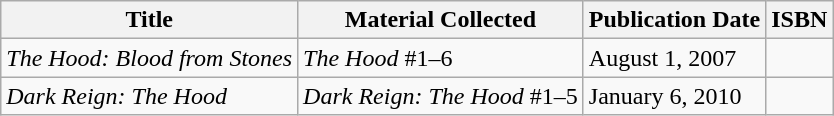<table class="wikitable">
<tr>
<th>Title</th>
<th>Material Collected</th>
<th>Publication Date</th>
<th>ISBN</th>
</tr>
<tr>
<td><em>The Hood: Blood from Stones</em></td>
<td><em>The Hood</em> #1–6</td>
<td>August 1, 2007</td>
<td></td>
</tr>
<tr>
<td><em>Dark Reign: The Hood</em></td>
<td><em>Dark Reign: The Hood</em> #1–5</td>
<td>January 6, 2010</td>
<td></td>
</tr>
</table>
